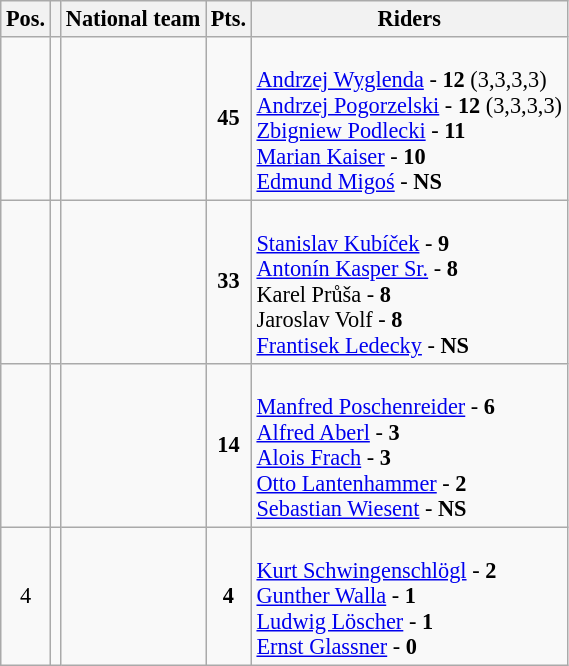<table class=wikitable style="font-size:93%;">
<tr>
<th>Pos.</th>
<th></th>
<th>National team</th>
<th>Pts.</th>
<th>Riders</th>
</tr>
<tr align=center >
<td></td>
<td></td>
<td align=left></td>
<td><strong>45</strong></td>
<td align=left><br><a href='#'>Andrzej Wyglenda</a> - <strong>12</strong> (3,3,3,3)<br>
<a href='#'>Andrzej Pogorzelski</a> - <strong>12</strong> (3,3,3,3)<br>
<a href='#'>Zbigniew Podlecki</a> - <strong>11</strong> <br>
<a href='#'>Marian Kaiser</a> - <strong>10</strong> <br>
<a href='#'>Edmund Migoś</a> - <strong>NS</strong></td>
</tr>
<tr align=center >
<td></td>
<td></td>
<td align=left></td>
<td><strong>33</strong></td>
<td align=left><br><a href='#'>Stanislav Kubíček</a> - <strong>9</strong> <br>
<a href='#'>Antonín Kasper Sr.</a> - <strong>8</strong> <br>
Karel Průša - <strong>8</strong> <br>
Jaroslav Volf - <strong>8</strong> <br>
<a href='#'>Frantisek Ledecky</a> - <strong>NS</strong></td>
</tr>
<tr align=center >
<td></td>
<td></td>
<td align=left></td>
<td><strong>14</strong></td>
<td align=left><br><a href='#'>Manfred Poschenreider</a> - <strong>6</strong> <br>
<a href='#'>Alfred Aberl</a> - <strong>3</strong> <br>
<a href='#'>Alois Frach</a> - <strong>3</strong> <br>
<a href='#'>Otto Lantenhammer</a> - <strong>2</strong> <br>
<a href='#'>Sebastian Wiesent</a> - <strong>NS</strong></td>
</tr>
<tr align=center>
<td>4</td>
<td></td>
<td align=left></td>
<td><strong>4</strong></td>
<td align=left><br><a href='#'>Kurt Schwingenschlögl</a> - <strong>2</strong> <br>
<a href='#'>Gunther Walla</a> - <strong>1</strong> <br>
<a href='#'>Ludwig Löscher</a> - <strong>1</strong> <br>
<a href='#'>Ernst Glassner</a> - <strong>0</strong> <br></td>
</tr>
</table>
